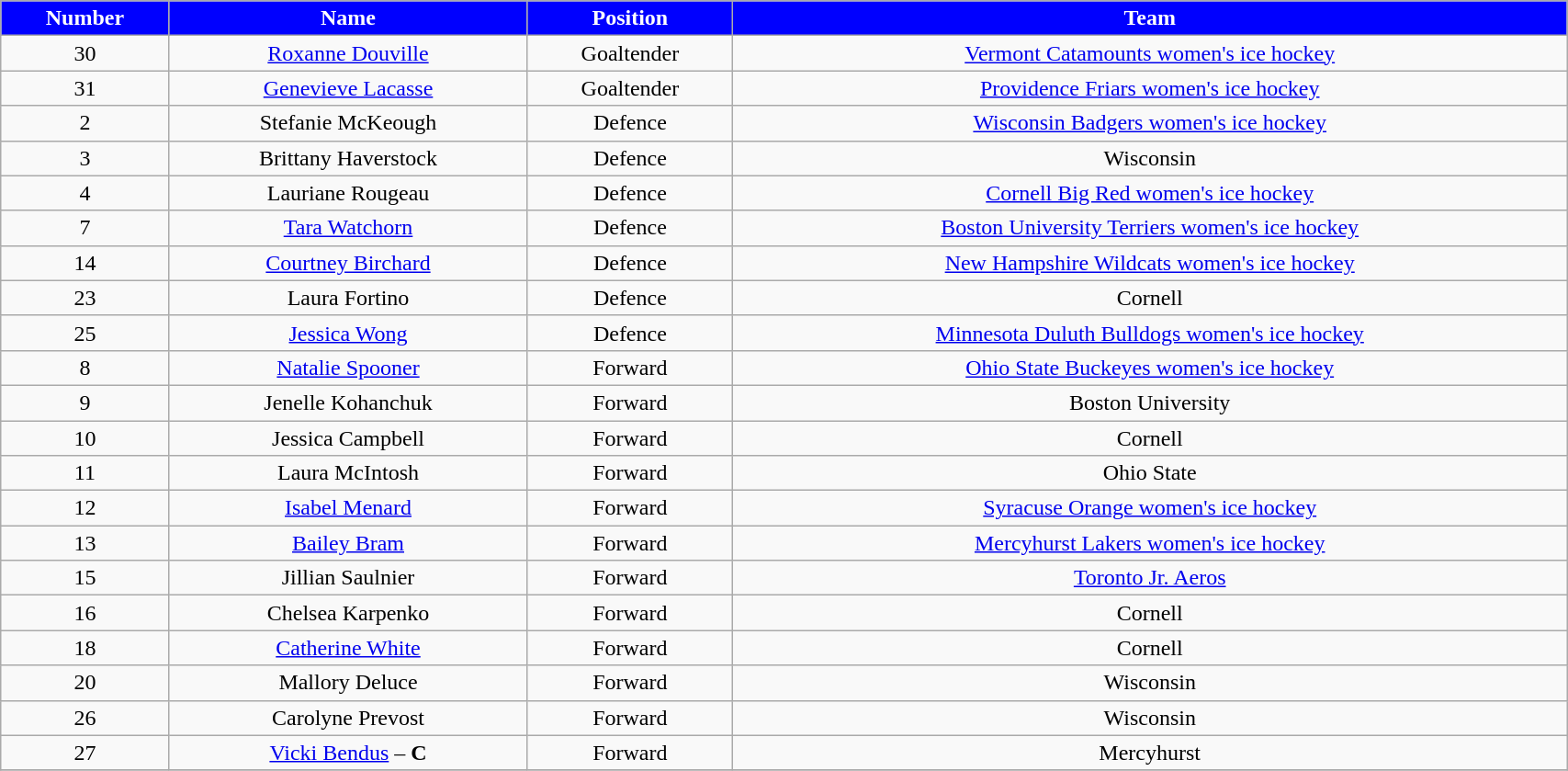<table class="wikitable" width="90%">
<tr align="center"  style=" background:blue; color:#FFFFFF;">
<td><strong>Number</strong></td>
<td><strong>Name</strong></td>
<td><strong>Position</strong></td>
<td><strong>Team</strong></td>
</tr>
<tr align="center" bgcolor="">
<td>30</td>
<td><a href='#'>Roxanne Douville</a></td>
<td>Goaltender</td>
<td><a href='#'>Vermont Catamounts women's ice hockey</a></td>
</tr>
<tr align="center" bgcolor="">
<td>31</td>
<td><a href='#'>Genevieve Lacasse</a></td>
<td>Goaltender</td>
<td><a href='#'>Providence Friars women's ice hockey</a></td>
</tr>
<tr align="center" bgcolor="">
<td>2</td>
<td>Stefanie McKeough</td>
<td>Defence</td>
<td><a href='#'>Wisconsin Badgers women's ice hockey</a></td>
</tr>
<tr align="center" bgcolor="">
<td>3</td>
<td>Brittany Haverstock</td>
<td>Defence</td>
<td>Wisconsin</td>
</tr>
<tr align="center" bgcolor="">
<td>4</td>
<td>Lauriane Rougeau</td>
<td>Defence</td>
<td><a href='#'>Cornell Big Red women's ice hockey</a></td>
</tr>
<tr align="center" bgcolor="">
<td>7</td>
<td><a href='#'>Tara Watchorn</a></td>
<td>Defence</td>
<td><a href='#'>Boston University Terriers women's ice hockey</a></td>
</tr>
<tr align="center" bgcolor="">
<td>14</td>
<td><a href='#'>Courtney Birchard</a></td>
<td>Defence</td>
<td><a href='#'>New Hampshire Wildcats women's ice hockey</a></td>
</tr>
<tr align="center" bgcolor="">
<td>23</td>
<td>Laura Fortino</td>
<td>Defence</td>
<td>Cornell</td>
</tr>
<tr align="center" bgcolor="">
<td>25</td>
<td><a href='#'>Jessica Wong</a></td>
<td>Defence</td>
<td><a href='#'>Minnesota Duluth Bulldogs women's ice hockey</a></td>
</tr>
<tr align="center" bgcolor="">
<td>8</td>
<td><a href='#'>Natalie Spooner</a></td>
<td>Forward</td>
<td><a href='#'>Ohio State Buckeyes women's ice hockey</a></td>
</tr>
<tr align="center" bgcolor="">
<td>9</td>
<td>Jenelle Kohanchuk</td>
<td>Forward</td>
<td>Boston University</td>
</tr>
<tr align="center" bgcolor="">
<td>10</td>
<td>Jessica Campbell</td>
<td>Forward</td>
<td>Cornell</td>
</tr>
<tr align="center" bgcolor="">
<td>11</td>
<td>Laura McIntosh</td>
<td>Forward</td>
<td>Ohio State</td>
</tr>
<tr align="center" bgcolor="">
<td>12</td>
<td><a href='#'>Isabel Menard</a></td>
<td>Forward</td>
<td><a href='#'>Syracuse Orange women's ice hockey</a></td>
</tr>
<tr align="center" bgcolor="">
<td>13</td>
<td><a href='#'>Bailey Bram</a></td>
<td>Forward</td>
<td><a href='#'>Mercyhurst Lakers women's ice hockey</a></td>
</tr>
<tr align="center" bgcolor="">
<td>15</td>
<td>Jillian Saulnier</td>
<td>Forward</td>
<td><a href='#'>Toronto Jr. Aeros</a></td>
</tr>
<tr align="center" bgcolor="">
<td>16</td>
<td>Chelsea Karpenko</td>
<td>Forward</td>
<td>Cornell</td>
</tr>
<tr align="center" bgcolor="">
<td>18</td>
<td><a href='#'>Catherine White</a></td>
<td>Forward</td>
<td>Cornell</td>
</tr>
<tr align="center" bgcolor="">
<td>20</td>
<td>Mallory Deluce</td>
<td>Forward</td>
<td>Wisconsin</td>
</tr>
<tr align="center" bgcolor="">
<td>26</td>
<td>Carolyne Prevost</td>
<td>Forward</td>
<td>Wisconsin</td>
</tr>
<tr align="center" bgcolor="">
<td>27</td>
<td><a href='#'>Vicki Bendus</a> – <strong>C</strong></td>
<td>Forward</td>
<td>Mercyhurst</td>
</tr>
<tr align="center" bgcolor="">
</tr>
</table>
